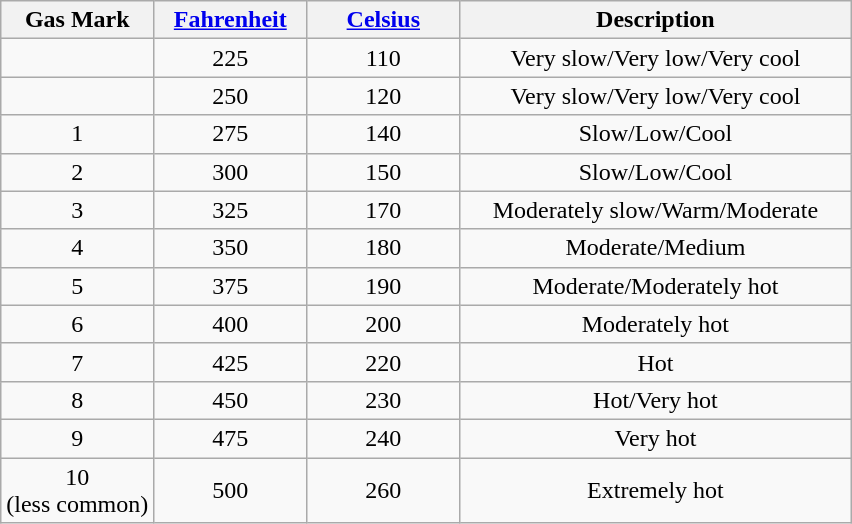<table class="wikitable" style="text-align:center;">
<tr>
<th width="18%">Gas Mark</th>
<th width="18%"><a href='#'>Fahrenheit</a></th>
<th width="18%"><a href='#'>Celsius</a></th>
<th width="46%">Description</th>
</tr>
<tr>
<td></td>
<td>225</td>
<td>110</td>
<td>Very slow/Very low/Very cool</td>
</tr>
<tr>
<td></td>
<td>250</td>
<td>120</td>
<td>Very slow/Very low/Very cool</td>
</tr>
<tr>
<td>1</td>
<td>275</td>
<td>140</td>
<td>Slow/Low/Cool</td>
</tr>
<tr>
<td>2</td>
<td>300</td>
<td>150</td>
<td>Slow/Low/Cool</td>
</tr>
<tr>
<td>3</td>
<td>325</td>
<td>170</td>
<td>Moderately slow/Warm/Moderate</td>
</tr>
<tr>
<td>4</td>
<td>350</td>
<td>180</td>
<td>Moderate/Medium</td>
</tr>
<tr>
<td>5</td>
<td>375</td>
<td>190</td>
<td>Moderate/Moderately hot</td>
</tr>
<tr>
<td>6</td>
<td>400</td>
<td>200</td>
<td>Moderately hot</td>
</tr>
<tr>
<td>7</td>
<td>425</td>
<td>220</td>
<td>Hot</td>
</tr>
<tr>
<td>8</td>
<td>450</td>
<td>230</td>
<td>Hot/Very hot</td>
</tr>
<tr>
<td>9</td>
<td>475</td>
<td>240</td>
<td>Very hot</td>
</tr>
<tr>
<td>10<br>(less common)</td>
<td>500</td>
<td>260</td>
<td>Extremely hot</td>
</tr>
</table>
